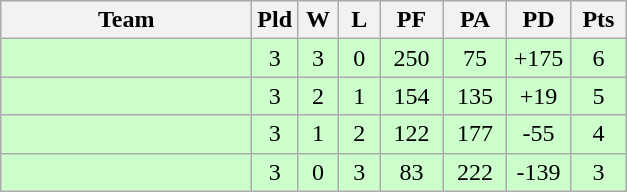<table class=wikitable style="text-align:center">
<tr>
<th width=160>Team</th>
<th width=20>Pld</th>
<th width=20>W</th>
<th width=20>L</th>
<th width=35>PF</th>
<th width=35>PA</th>
<th width=35>PD</th>
<th width=30>Pts</th>
</tr>
<tr align="center" bgcolor="#CCFFCC">
<td align=left></td>
<td>3</td>
<td>3</td>
<td>0</td>
<td>250</td>
<td>75</td>
<td>+175</td>
<td>6</td>
</tr>
<tr align="center" bgcolor="#CCFFCC">
<td align=left></td>
<td>3</td>
<td>2</td>
<td>1</td>
<td>154</td>
<td>135</td>
<td>+19</td>
<td>5</td>
</tr>
<tr align="center" bgcolor="#CCFFCC">
<td align=left></td>
<td>3</td>
<td>1</td>
<td>2</td>
<td>122</td>
<td>177</td>
<td>-55</td>
<td>4</td>
</tr>
<tr align="center" bgcolor="#CCFFCC">
<td align=left></td>
<td>3</td>
<td>0</td>
<td>3</td>
<td>83</td>
<td>222</td>
<td>-139</td>
<td>3</td>
</tr>
</table>
